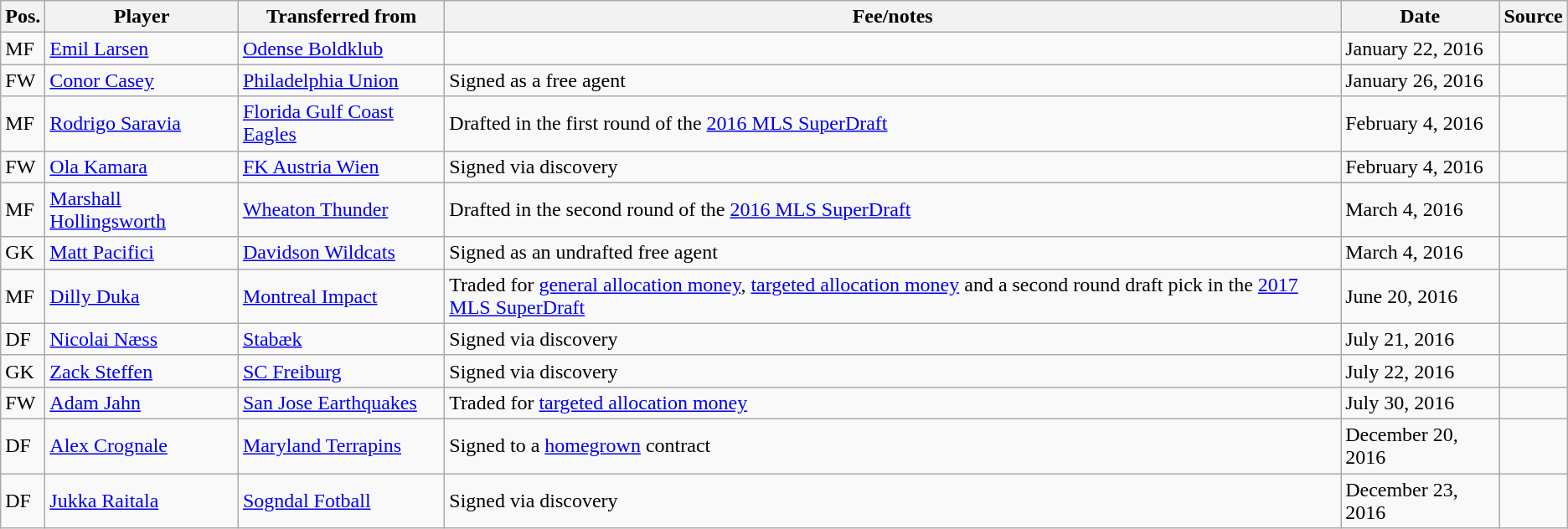<table class="wikitable sortable" style="text-align: left">
<tr>
<th><strong>Pos.</strong></th>
<th><strong>Player</strong></th>
<th><strong>Transferred from</strong></th>
<th><strong>Fee/notes</strong></th>
<th><strong>Date</strong></th>
<th><strong>Source</strong></th>
</tr>
<tr>
<td>MF</td>
<td> <a href='#'>Emil Larsen</a></td>
<td> <a href='#'>Odense Boldklub</a></td>
<td></td>
<td>January 22, 2016</td>
<td align=center></td>
</tr>
<tr>
<td>FW</td>
<td> <a href='#'>Conor Casey</a></td>
<td> <a href='#'>Philadelphia Union</a></td>
<td>Signed as a free agent</td>
<td>January 26, 2016</td>
<td align=center></td>
</tr>
<tr>
<td>MF</td>
<td> <a href='#'>Rodrigo Saravia</a></td>
<td> <a href='#'>Florida Gulf Coast Eagles</a></td>
<td>Drafted in the first round of the <a href='#'>2016 MLS SuperDraft</a></td>
<td>February 4, 2016</td>
<td align=center></td>
</tr>
<tr>
<td>FW</td>
<td> <a href='#'>Ola Kamara</a></td>
<td> <a href='#'>FK Austria Wien</a></td>
<td>Signed via discovery</td>
<td>February 4, 2016</td>
<td align=center></td>
</tr>
<tr>
<td>MF</td>
<td> <a href='#'>Marshall Hollingsworth</a></td>
<td> <a href='#'>Wheaton Thunder</a></td>
<td>Drafted in the second round of the <a href='#'>2016 MLS SuperDraft</a></td>
<td>March 4, 2016</td>
<td align=center></td>
</tr>
<tr>
<td>GK</td>
<td> <a href='#'>Matt Pacifici</a></td>
<td> <a href='#'>Davidson Wildcats</a></td>
<td>Signed as an undrafted free agent</td>
<td>March 4, 2016</td>
<td align=center></td>
</tr>
<tr>
<td>MF</td>
<td> <a href='#'>Dilly Duka</a></td>
<td> <a href='#'>Montreal Impact</a></td>
<td>Traded for <a href='#'>general allocation money</a>, <a href='#'>targeted allocation money</a> and a second round draft pick in the <a href='#'>2017 MLS SuperDraft</a></td>
<td>June 20, 2016</td>
<td align=center></td>
</tr>
<tr>
<td>DF</td>
<td> <a href='#'>Nicolai Næss</a></td>
<td> <a href='#'>Stabæk</a></td>
<td>Signed via discovery</td>
<td>July 21, 2016</td>
<td align=center></td>
</tr>
<tr>
<td>GK</td>
<td> <a href='#'>Zack Steffen</a></td>
<td> <a href='#'>SC Freiburg</a></td>
<td>Signed via discovery</td>
<td>July 22, 2016</td>
<td align=center></td>
</tr>
<tr>
<td>FW</td>
<td> <a href='#'>Adam Jahn</a></td>
<td> <a href='#'>San Jose Earthquakes</a></td>
<td>Traded for <a href='#'>targeted allocation money</a></td>
<td>July 30, 2016</td>
<td align=center></td>
</tr>
<tr>
<td>DF</td>
<td> <a href='#'>Alex Crognale</a></td>
<td> <a href='#'>Maryland Terrapins</a></td>
<td>Signed to a <a href='#'>homegrown</a> contract</td>
<td>December 20, 2016</td>
<td align=center></td>
</tr>
<tr>
<td>DF</td>
<td> <a href='#'>Jukka Raitala</a></td>
<td> <a href='#'>Sogndal Fotball</a></td>
<td>Signed via discovery</td>
<td>December 23, 2016</td>
<td align=center></td>
</tr>
</table>
